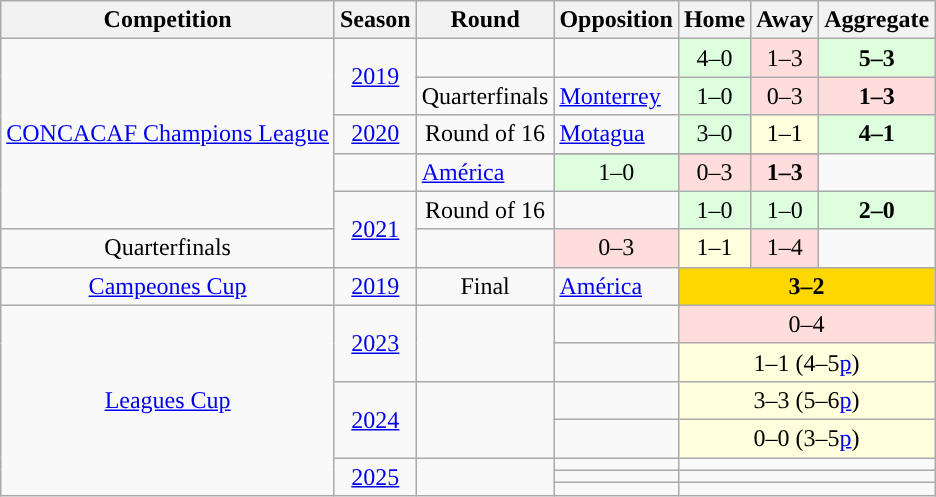<table class="wikitable collapsible sortable" style="text-align:center; ">
<tr>
<th>Competition</th>
<th>Season</th>
<th>Round</th>
<th>Opposition</th>
<th>Home</th>
<th>Away</th>
<th>Aggregate</th>
</tr>
<tr>
<td rowspan="6"><a href='#'>CONCACAF Champions League</a></td>
<td rowspan="2"><a href='#'>2019</a></td>
<td></td>
<td style="text-align:left;"></td>
<td style="text-align:center; background:#dfd;">4–0</td>
<td style="text-align:center; background:#fdd;">1–3</td>
<td style="text-align:center; background:#dfd;"><strong>5–3</strong></td>
</tr>
<tr>
<td>Quarterfinals</td>
<td style="text-align:left;"> <a href='#'>Monterrey</a></td>
<td style="text-align:center; background:#dfd;">1–0</td>
<td style="text-align:center; background:#fdd;">0–3</td>
<td style="text-align:center; background:#fdd;"><strong>1–3</strong></td>
</tr>
<tr>
<td rowspan="2"><a href='#'>2020</a></td>
<td>Round of 16</td>
<td style="text-align:left;"> <a href='#'>Motagua</a></td>
<td style="text-align:center; background:#dfd;">3–0</td>
<td style="text-align:center; background:#ffd;">1–1</td>
<td style="text-align:center; background:#dfd;"><strong>4–1</strong></td>
</tr>
<tr>
</tr>
<tr>
<td></td>
<td style="text-align:left;"> <a href='#'>América</a></td>
<td style="text-align:center; background:#dfd;">1–0</td>
<td style="text-align:center; background:#fdd;">0–3</td>
<td style="text-align:center; background:#fdd;"><strong>1–3</strong></td>
</tr>
<tr>
<td rowspan="2"><a href='#'>2021</a></td>
<td>Round of 16</td>
<td style="text-align:left;"></td>
<td style="text-align:center; background:#dfd;">1–0</td>
<td style="text-align:center; background:#dfd;">1–0</td>
<td style="text-align:center; background:#dfd;"><strong>2–0</strong></td>
</tr>
<tr>
<td>Quarterfinals</td>
<td style="text-align:left;"></td>
<td style="text-align:center; background:#fdd;">0–3</td>
<td style="text-align:center; background:#ffd;">1–1</td>
<td style="text-align:center; background:#fdd;">1–4</td>
</tr>
<tr>
<td><a href='#'>Campeones Cup</a></td>
<td><a href='#'>2019</a></td>
<td>Final</td>
<td style="text-align:left;"> <a href='#'>América</a></td>
<td bgcolor=Gold colspan="3" style="text-align:center;"><strong>3–2</strong></td>
</tr>
<tr>
<td rowspan="7"><a href='#'>Leagues Cup</a></td>
<td rowspan="2"><a href='#'>2023</a></td>
<td rowspan="2"></td>
<td style="text-align:left;"></td>
<td colspan="3" style="text-align:center; background:#fdd;">0–4</td>
</tr>
<tr>
<td style="text-align:left;"></td>
<td colspan="3" style="text-align:center; background:#ffd;">1–1 (4–5<a href='#'>p</a>)</td>
</tr>
<tr>
<td rowspan="2"><a href='#'>2024</a></td>
<td rowspan="2"></td>
<td style="text-align:left;"></td>
<td colspan="3" style="text-align:center; background:#ffd;">3–3 (5–6<a href='#'>p</a>)</td>
</tr>
<tr>
<td style="text-align:left;"></td>
<td colspan="3" style="text-align:center; background:#ffd;">0–0 (3–5<a href='#'>p</a>)</td>
</tr>
<tr>
<td rowspan="3"><a href='#'>2025</a></td>
<td rowspan="3"></td>
<td style="text-align:left;"></td>
<td colspan="3" style="text-align:center; background:#;"></td>
</tr>
<tr>
<td style="text-align:left;"></td>
<td colspan="3" style="text-align:center; background:#;"></td>
</tr>
<tr>
<td style="text-align:left;"></td>
<td colspan="3" style="text-align:center; background:#;"></td>
</tr>
</table>
